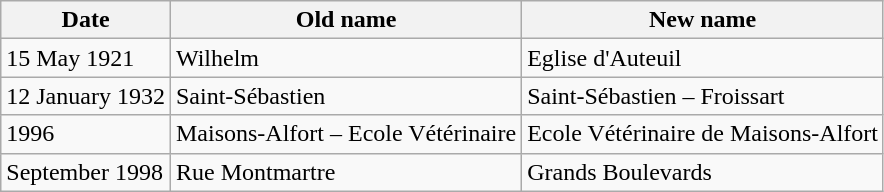<table class="wikitable">
<tr>
<th>Date</th>
<th>Old name</th>
<th>New name</th>
</tr>
<tr>
<td>15 May 1921</td>
<td>Wilhelm</td>
<td>Eglise d'Auteuil</td>
</tr>
<tr>
<td>12 January 1932</td>
<td>Saint-Sébastien</td>
<td>Saint-Sébastien – Froissart</td>
</tr>
<tr>
<td>1996</td>
<td>Maisons-Alfort – Ecole Vétérinaire</td>
<td>Ecole Vétérinaire de Maisons-Alfort</td>
</tr>
<tr>
<td>September 1998</td>
<td>Rue Montmartre</td>
<td>Grands Boulevards</td>
</tr>
</table>
